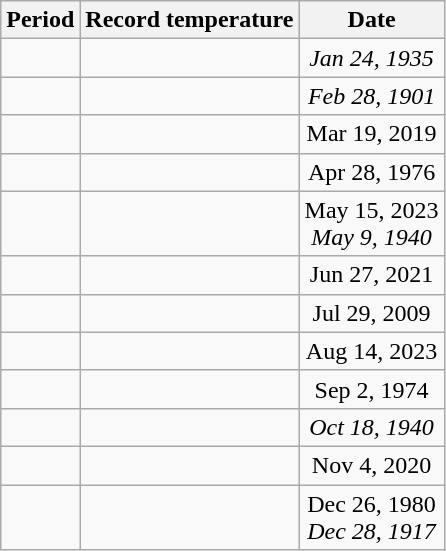<table class="wikitable mw-collapsible sortable" style="text-align:center;">
<tr>
<th>Period</th>
<th>Record temperature</th>
<th>Date</th>
</tr>
<tr>
<td></td>
<td></td>
<td><em>Jan 24, 1935</em></td>
</tr>
<tr>
<td></td>
<td></td>
<td><em>Feb 28, 1901</em></td>
</tr>
<tr>
<td></td>
<td></td>
<td>Mar 19, 2019</td>
</tr>
<tr>
<td></td>
<td></td>
<td>Apr 28, 1976</td>
</tr>
<tr>
<td></td>
<td></td>
<td>May 15, 2023 <br> <em>May 9, 1940</em></td>
</tr>
<tr>
<td></td>
<td></td>
<td>Jun 27, 2021</td>
</tr>
<tr>
<td></td>
<td></td>
<td>Jul 29, 2009</td>
</tr>
<tr>
<td></td>
<td></td>
<td>Aug 14, 2023</td>
</tr>
<tr>
<td></td>
<td></td>
<td>Sep 2, 1974</td>
</tr>
<tr>
<td></td>
<td></td>
<td><em>Oct 18, 1940</em></td>
</tr>
<tr>
<td></td>
<td></td>
<td>Nov 4, 2020</td>
</tr>
<tr>
<td></td>
<td></td>
<td data-sort-value="Dec 26, 1980">Dec 26, 1980<br><em>Dec 28, 1917</em></td>
</tr>
</table>
